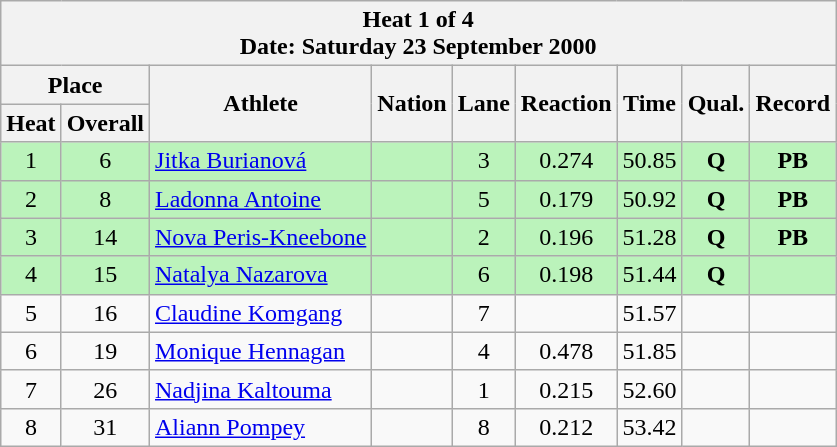<table class="wikitable sortable">
<tr>
<th colspan=9>Heat 1 of 4 <br> Date: Saturday 23 September 2000 <br></th>
</tr>
<tr>
<th colspan=2>Place</th>
<th rowspan=2>Athlete</th>
<th rowspan=2>Nation</th>
<th rowspan=2>Lane</th>
<th rowspan=2>Reaction</th>
<th rowspan=2>Time</th>
<th rowspan=2>Qual.</th>
<th rowspan=2>Record</th>
</tr>
<tr>
<th>Heat</th>
<th>Overall</th>
</tr>
<tr bgcolor = "bbf3bb">
<td align="center">1</td>
<td align="center">6</td>
<td align="left"><a href='#'>Jitka Burianová</a></td>
<td align="left"></td>
<td align="center">3</td>
<td align="center">0.274</td>
<td align="center">50.85</td>
<td align="center"><strong>Q </strong></td>
<td align="center"><strong>PB</strong></td>
</tr>
<tr bgcolor = "bbf3bb">
<td align="center">2</td>
<td align="center">8</td>
<td align="left"><a href='#'>Ladonna Antoine</a></td>
<td align="left"></td>
<td align="center">5</td>
<td align="center">0.179</td>
<td align="center">50.92</td>
<td align="center"><strong>Q </strong></td>
<td align="center"><strong>PB</strong></td>
</tr>
<tr bgcolor = "bbf3bb">
<td align="center">3</td>
<td align="center">14</td>
<td align="left"><a href='#'>Nova Peris-Kneebone</a></td>
<td align="left"></td>
<td align="center">2</td>
<td align="center">0.196</td>
<td align="center">51.28</td>
<td align="center"><strong>Q</strong></td>
<td align="center"><strong>PB</strong></td>
</tr>
<tr bgcolor = "bbf3bb">
<td align="center">4</td>
<td align="center">15</td>
<td align="left"><a href='#'>Natalya Nazarova</a></td>
<td align="left"></td>
<td align="center">6</td>
<td align="center">0.198</td>
<td align="center">51.44</td>
<td align="center"><strong>Q</strong></td>
<td align="center"></td>
</tr>
<tr>
<td align="center">5</td>
<td align="center">16</td>
<td align="left"><a href='#'>Claudine Komgang</a></td>
<td align="left"></td>
<td align="center">7</td>
<td align="center"></td>
<td align="center">51.57</td>
<td align="center"></td>
<td align="center"></td>
</tr>
<tr>
<td align="center">6</td>
<td align="center">19</td>
<td align="left"><a href='#'>Monique Hennagan</a></td>
<td align="left"></td>
<td align="center">4</td>
<td align="center">0.478</td>
<td align="center">51.85</td>
<td align="center"></td>
<td align="center"></td>
</tr>
<tr>
<td align="center">7</td>
<td align="center">26</td>
<td align="left"><a href='#'>Nadjina Kaltouma</a></td>
<td align="left"></td>
<td align="center">1</td>
<td align="center">0.215</td>
<td align="center">52.60</td>
<td align="center"></td>
<td align="center"></td>
</tr>
<tr>
<td align="center">8</td>
<td align="center">31</td>
<td align="left"><a href='#'>Aliann Pompey</a></td>
<td align="left"></td>
<td align="center">8</td>
<td align="center">0.212</td>
<td align="center">53.42</td>
<td align="center"></td>
<td align="center"></td>
</tr>
</table>
